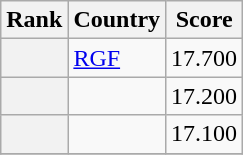<table class="wikitable sortable">
<tr>
<th>Rank</th>
<th>Country</th>
<th>Score</th>
</tr>
<tr>
<th></th>
<td><a href='#'>RGF</a></td>
<td>17.700</td>
</tr>
<tr>
<th></th>
<td></td>
<td>17.200</td>
</tr>
<tr>
<th></th>
<td></td>
<td>17.100</td>
</tr>
<tr>
</tr>
</table>
